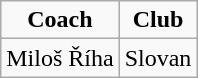<table class="wikitable" style="text-align: center;">
<tr>
<td><strong>Coach</strong></td>
<td><strong>Club</strong></td>
</tr>
<tr>
<td> Miloš Říha</td>
<td>Slovan</td>
</tr>
</table>
